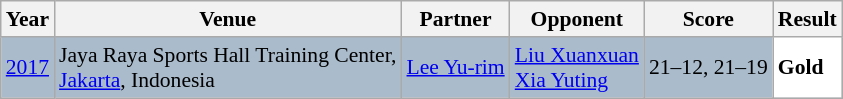<table class="sortable wikitable" style="font-size: 90%;">
<tr>
<th>Year</th>
<th>Venue</th>
<th>Partner</th>
<th>Opponent</th>
<th>Score</th>
<th>Result</th>
</tr>
<tr style="background:#AABBCC">
<td align="center"><a href='#'>2017</a></td>
<td align="left">Jaya Raya Sports Hall Training Center,<br><a href='#'>Jakarta</a>, Indonesia</td>
<td align="left"> <a href='#'>Lee Yu-rim</a></td>
<td align="left"> <a href='#'>Liu Xuanxuan</a><br> <a href='#'>Xia Yuting</a></td>
<td align="left">21–12, 21–19</td>
<td style="text-align:left; background:white"> <strong>Gold</strong></td>
</tr>
</table>
